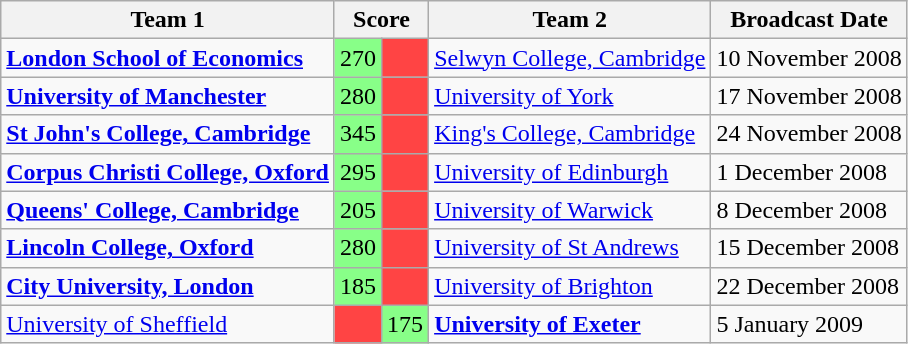<table class="wikitable" border="1">
<tr>
<th>Team 1</th>
<th colspan=2>Score</th>
<th>Team 2</th>
<th>Broadcast Date</th>
</tr>
<tr>
<td><strong><a href='#'>London School of Economics</a></strong></td>
<td style="background:#88ff88">270</td>
<td style="background:#ff4444"></td>
<td><a href='#'>Selwyn College, Cambridge</a></td>
<td>10 November 2008</td>
</tr>
<tr>
<td><strong><a href='#'>University of Manchester</a></strong></td>
<td style="background:#88ff88">280</td>
<td style="background:#ff4444"></td>
<td><a href='#'>University of York</a></td>
<td>17 November 2008</td>
</tr>
<tr>
<td><strong><a href='#'>St John's College, Cambridge</a></strong></td>
<td style="background:#88ff88">345</td>
<td style="background:#ff4444"></td>
<td><a href='#'>King's College, Cambridge</a></td>
<td>24 November 2008</td>
</tr>
<tr>
<td><strong><a href='#'>Corpus Christi College, Oxford</a></strong></td>
<td style="background:#88ff88">295</td>
<td style="background:#ff4444"></td>
<td><a href='#'>University of Edinburgh</a></td>
<td>1 December 2008</td>
</tr>
<tr>
<td><strong><a href='#'>Queens' College, Cambridge</a></strong></td>
<td style="background:#88ff88">205</td>
<td style="background:#ff4444"></td>
<td><a href='#'>University of Warwick</a></td>
<td>8 December 2008</td>
</tr>
<tr>
<td><strong><a href='#'>Lincoln College, Oxford</a></strong></td>
<td style="background:#88ff88">280</td>
<td style="background:#ff4444"></td>
<td><a href='#'>University of St Andrews</a></td>
<td>15 December 2008</td>
</tr>
<tr>
<td><strong><a href='#'>City University, London</a></strong></td>
<td style="background:#88ff88">185</td>
<td style="background:#ff4444"></td>
<td><a href='#'>University of Brighton</a></td>
<td>22 December 2008</td>
</tr>
<tr>
<td><a href='#'>University of Sheffield</a></td>
<td style="background:#ff4444"></td>
<td style="background:#88ff88">175</td>
<td><strong><a href='#'>University of Exeter</a></strong></td>
<td>5 January 2009</td>
</tr>
</table>
